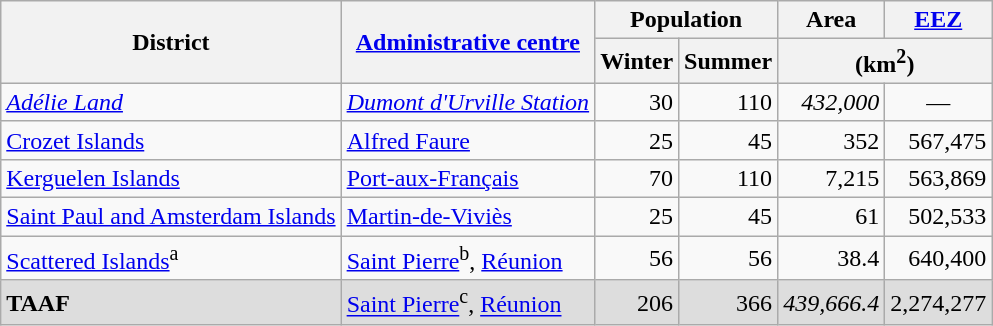<table class="wikitable" style="text-align:right;">
<tr>
<th rowspan="2">District</th>
<th rowspan="2"><a href='#'>Administrative centre</a></th>
<th colspan="2">Population</th>
<th>Area</th>
<th><a href='#'>EEZ</a></th>
</tr>
<tr>
<th>Winter</th>
<th>Summer</th>
<th colspan="2" style="text-align:center;">(km<sup>2</sup>)</th>
</tr>
<tr>
<td align="left"><em><a href='#'>Adélie Land</a></em></td>
<td align="left"><em><a href='#'>Dumont d'Urville Station</a></em></td>
<td>30</td>
<td>110</td>
<td><em>432,000</em></td>
<td align=center>—</td>
</tr>
<tr>
<td align="left"><a href='#'>Crozet Islands</a></td>
<td align="left"><a href='#'>Alfred Faure</a></td>
<td>25</td>
<td>45</td>
<td>352</td>
<td>567,475</td>
</tr>
<tr>
<td align="left"><a href='#'>Kerguelen Islands</a></td>
<td align="left"><a href='#'>Port-aux-Français</a></td>
<td>70</td>
<td>110</td>
<td>7,215</td>
<td>563,869</td>
</tr>
<tr>
<td align="left"><a href='#'>Saint Paul and Amsterdam Islands</a></td>
<td align="left"><a href='#'>Martin-de-Viviès</a></td>
<td>25</td>
<td>45</td>
<td>61</td>
<td>502,533</td>
</tr>
<tr>
<td align="left"><a href='#'>Scattered Islands</a><sup>a</sup></td>
<td align="left"><a href='#'>Saint Pierre</a><sup>b</sup>, <a href='#'>Réunion</a></td>
<td>56</td>
<td>56</td>
<td>38.4</td>
<td>640,400</td>
</tr>
<tr style="background:#ddd;">
<td align="left"><strong>TAAF</strong></td>
<td align="left"><a href='#'>Saint Pierre</a><sup>c</sup>, <a href='#'>Réunion</a></td>
<td>206</td>
<td>366</td>
<td><em>439,666.4</em></td>
<td>2,274,277</td>
</tr>
</table>
